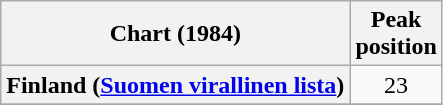<table class="wikitable sortable plainrowheaders" style="text-align:center">
<tr>
<th scope="col">Chart (1984)</th>
<th scope="col">Peak<br>position</th>
</tr>
<tr>
<th scope="row">Finland (<a href='#'>Suomen virallinen lista</a>)</th>
<td>23</td>
</tr>
<tr>
</tr>
<tr>
</tr>
</table>
